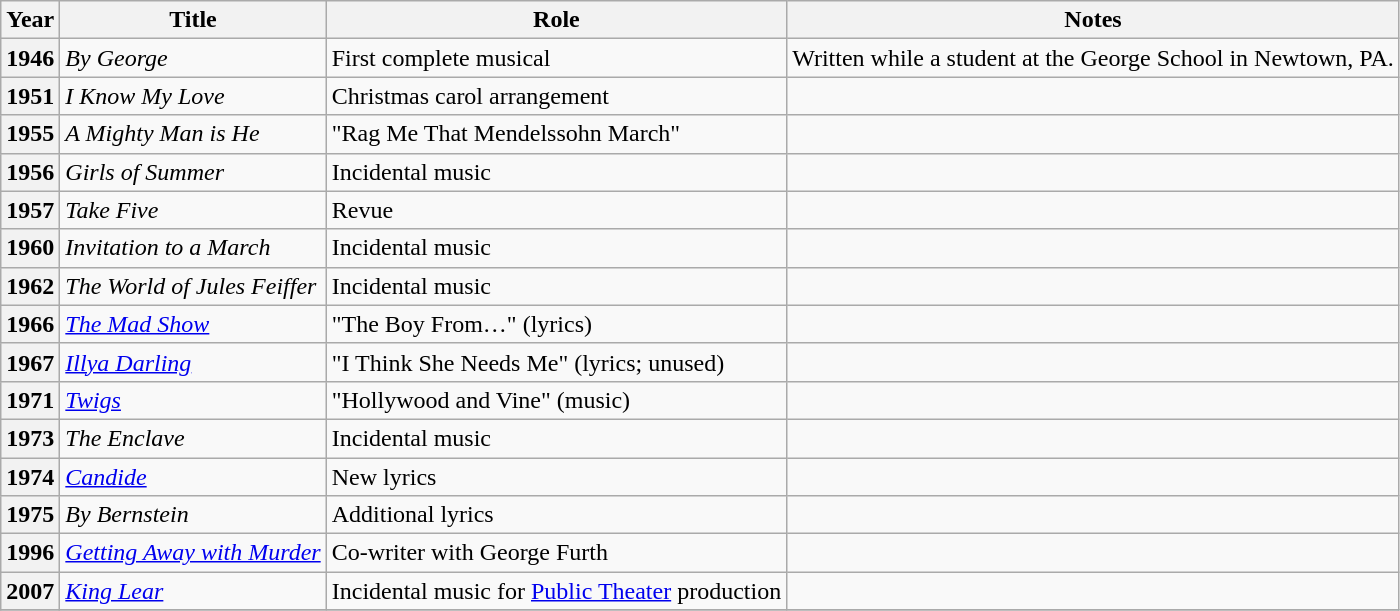<table class="wikitable">
<tr>
<th scope="col">Year</th>
<th scope="col">Title</th>
<th scope="col">Role</th>
<th scope="col">Notes</th>
</tr>
<tr>
<th scope="row">1946</th>
<td><em>By George</em></td>
<td>First complete musical</td>
<td>Written while a student at the George School in Newtown, PA.</td>
</tr>
<tr>
<th scope="row">1951</th>
<td><em>I Know My Love</em></td>
<td>Christmas carol arrangement</td>
<td></td>
</tr>
<tr>
<th scope="row">1955</th>
<td><em>A Mighty Man is He</em></td>
<td>"Rag Me That Mendelssohn March"</td>
<td></td>
</tr>
<tr>
<th scope="row">1956</th>
<td><em>Girls of Summer</em></td>
<td>Incidental music</td>
<td></td>
</tr>
<tr>
<th scope="row">1957</th>
<td><em>Take Five</em></td>
<td>Revue</td>
<td></td>
</tr>
<tr>
<th scope="row">1960</th>
<td><em>Invitation to a March</em></td>
<td>Incidental music</td>
<td></td>
</tr>
<tr>
<th scope="row">1962</th>
<td><em>The World of Jules Feiffer</em></td>
<td>Incidental music</td>
<td></td>
</tr>
<tr>
<th scope="row">1966</th>
<td><em><a href='#'>The Mad Show</a></em></td>
<td>"The Boy From…" (lyrics)</td>
<td></td>
</tr>
<tr>
<th scope="row">1967</th>
<td><em><a href='#'>Illya Darling</a></em></td>
<td>"I Think She Needs Me" (lyrics; unused)</td>
<td></td>
</tr>
<tr>
<th scope="row">1971</th>
<td><em><a href='#'>Twigs</a></em></td>
<td>"Hollywood and Vine" (music)</td>
<td></td>
</tr>
<tr>
<th scope="row">1973</th>
<td><em>The Enclave</em></td>
<td>Incidental music</td>
<td></td>
</tr>
<tr>
<th scope="row">1974</th>
<td><em><a href='#'>Candide</a></em></td>
<td>New lyrics</td>
<td></td>
</tr>
<tr>
<th scope="row">1975</th>
<td><em>By Bernstein</em></td>
<td>Additional lyrics</td>
<td></td>
</tr>
<tr>
<th scope="row">1996</th>
<td><em><a href='#'>Getting Away with Murder</a></em></td>
<td>Co-writer with George Furth</td>
<td></td>
</tr>
<tr>
<th scope="row">2007</th>
<td><em><a href='#'>King Lear</a></em></td>
<td>Incidental music for <a href='#'>Public Theater</a> production</td>
<td></td>
</tr>
<tr>
</tr>
</table>
